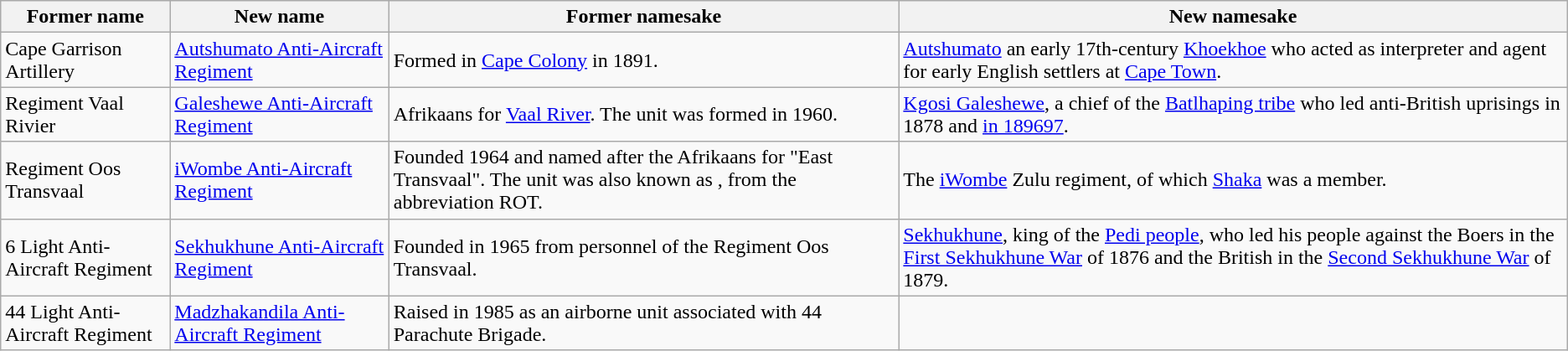<table class="wikitable col1left col2left">
<tr>
<th>Former name</th>
<th>New name</th>
<th>Former namesake</th>
<th>New namesake</th>
</tr>
<tr>
<td>Cape Garrison Artillery</td>
<td><a href='#'>Autshumato Anti-Aircraft Regiment</a></td>
<td>Formed in <a href='#'>Cape Colony</a> in 1891.</td>
<td><a href='#'>Autshumato</a> an early 17th-century <a href='#'>Khoekhoe</a> who acted as interpreter and agent for early English settlers at <a href='#'>Cape Town</a>.</td>
</tr>
<tr>
<td>Regiment Vaal Rivier</td>
<td><a href='#'>Galeshewe Anti-Aircraft Regiment</a></td>
<td>Afrikaans for <a href='#'>Vaal River</a>. The unit was formed in 1960.</td>
<td><a href='#'>Kgosi Galeshewe</a>, a chief of the <a href='#'>Batlhaping tribe</a> who led anti-British uprisings in 1878 and <a href='#'>in 189697</a>.</td>
</tr>
<tr>
<td>Regiment Oos Transvaal</td>
<td><a href='#'>iWombe Anti-Aircraft Regiment</a></td>
<td>Founded 1964 and named after the Afrikaans for "East Transvaal".  The unit was also known as , from the abbreviation ROT.</td>
<td>The <a href='#'>iWombe</a> Zulu regiment, of which <a href='#'>Shaka</a> was a member.</td>
</tr>
<tr>
<td>6 Light Anti-Aircraft Regiment</td>
<td><a href='#'>Sekhukhune Anti-Aircraft Regiment</a></td>
<td>Founded in 1965 from personnel of the Regiment Oos Transvaal.</td>
<td><a href='#'>Sekhukhune</a>, king of the <a href='#'>Pedi people</a>, who led his people against the Boers in the <a href='#'>First Sekhukhune War</a> of 1876 and the British in the <a href='#'>Second Sekhukhune War</a> of 1879.</td>
</tr>
<tr>
<td>44 Light Anti-Aircraft Regiment</td>
<td><a href='#'>Madzhakandila Anti-Aircraft Regiment</a></td>
<td>Raised in 1985 as an airborne unit associated with 44 Parachute Brigade.</td>
<td></td>
</tr>
</table>
